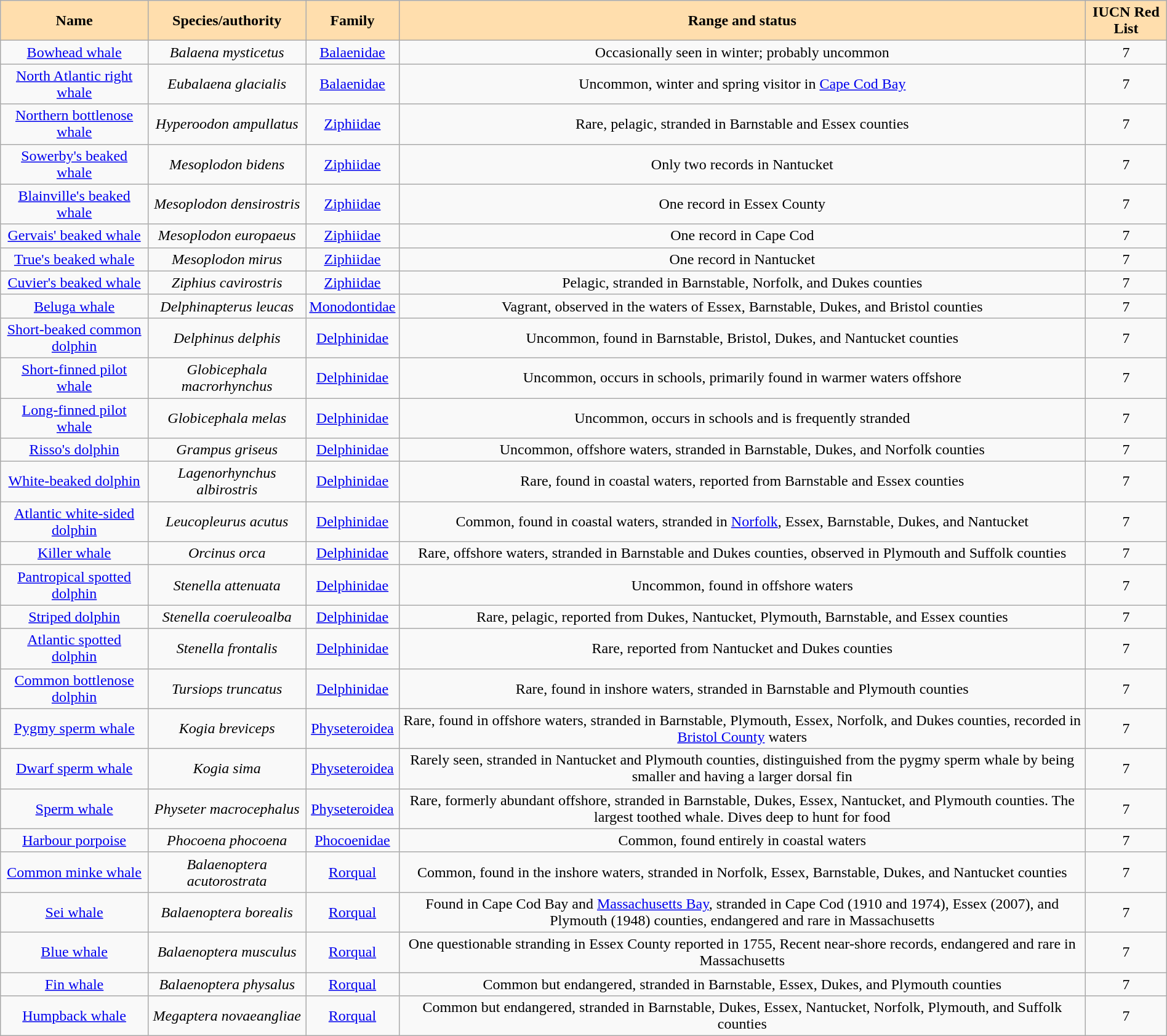<table class="sortable wikitable" style="margin:1em auto; text-align:center;">
<tr>
<th style=background:navajowhite>Name</th>
<th style=background:navajowhite>Species/authority</th>
<th style=background:navajowhite>Family</th>
<th style=background:navajowhite>Range and status</th>
<th style=background:navajowhite>IUCN Red List</th>
</tr>
<tr>
<td><a href='#'>Bowhead whale</a><br></td>
<td><em>Balaena mysticetus</em><br></td>
<td><a href='#'>Balaenidae</a></td>
<td>Occasionally seen in winter; probably uncommon</td>
<td><div>7</div></td>
</tr>
<tr>
<td><a href='#'>North Atlantic right whale</a><br></td>
<td><em>Eubalaena glacialis</em><br></td>
<td><a href='#'>Balaenidae</a></td>
<td>Uncommon, winter and spring visitor in <a href='#'>Cape Cod Bay</a></td>
<td><div>7</div></td>
</tr>
<tr>
<td><a href='#'>Northern bottlenose whale</a><br></td>
<td><em>Hyperoodon ampullatus</em><br></td>
<td><a href='#'>Ziphiidae</a></td>
<td>Rare, pelagic, stranded in Barnstable and Essex counties</td>
<td><div>7</div></td>
</tr>
<tr>
<td><a href='#'>Sowerby's beaked whale</a><br></td>
<td><em>Mesoplodon bidens</em><br></td>
<td><a href='#'>Ziphiidae</a></td>
<td>Only two records in Nantucket</td>
<td><div>7</div></td>
</tr>
<tr>
<td><a href='#'>Blainville's beaked whale</a><br></td>
<td><em>Mesoplodon densirostris</em><br></td>
<td><a href='#'>Ziphiidae</a></td>
<td>One record in Essex County</td>
<td><div>7</div></td>
</tr>
<tr>
<td><a href='#'>Gervais' beaked whale</a><br></td>
<td><em>Mesoplodon europaeus</em><br></td>
<td><a href='#'>Ziphiidae</a></td>
<td>One record in Cape Cod</td>
<td><div>7</div></td>
</tr>
<tr>
<td><a href='#'>True's beaked whale</a><br></td>
<td><em>Mesoplodon mirus</em><br></td>
<td><a href='#'>Ziphiidae</a></td>
<td>One record in Nantucket</td>
<td><div>7</div></td>
</tr>
<tr>
<td><a href='#'>Cuvier's beaked whale</a><br></td>
<td><em>Ziphius cavirostris</em><br></td>
<td><a href='#'>Ziphiidae</a></td>
<td>Pelagic, stranded in Barnstable, Norfolk, and Dukes counties</td>
<td><div>7</div></td>
</tr>
<tr>
<td><a href='#'>Beluga whale</a><br></td>
<td><em>Delphinapterus leucas</em><br></td>
<td><a href='#'>Monodontidae</a></td>
<td>Vagrant, observed in the waters of Essex, Barnstable, Dukes, and Bristol counties</td>
<td><div>7</div></td>
</tr>
<tr>
<td><a href='#'>Short-beaked common dolphin</a><br></td>
<td><em>Delphinus delphis</em><br></td>
<td><a href='#'>Delphinidae</a></td>
<td>Uncommon, found in Barnstable, Bristol, Dukes, and Nantucket counties</td>
<td><div>7</div></td>
</tr>
<tr>
<td><a href='#'>Short-finned pilot whale</a><br></td>
<td><em>Globicephala macrorhynchus</em><br></td>
<td><a href='#'>Delphinidae</a></td>
<td>Uncommon, occurs in schools, primarily found in warmer waters offshore</td>
<td><div>7</div></td>
</tr>
<tr>
<td><a href='#'>Long-finned pilot whale</a><br></td>
<td><em>Globicephala melas</em><br></td>
<td><a href='#'>Delphinidae</a></td>
<td>Uncommon, occurs in schools and is frequently stranded</td>
<td><div>7</div></td>
</tr>
<tr>
<td><a href='#'>Risso's dolphin</a><br></td>
<td><em>Grampus griseus</em><br></td>
<td><a href='#'>Delphinidae</a></td>
<td>Uncommon, offshore waters, stranded in Barnstable, Dukes, and Norfolk counties</td>
<td><div>7</div></td>
</tr>
<tr>
<td><a href='#'>White-beaked dolphin</a><br></td>
<td><em>Lagenorhynchus albirostris</em><br></td>
<td><a href='#'>Delphinidae</a></td>
<td>Rare, found in coastal waters, reported from Barnstable and Essex counties</td>
<td><div>7</div></td>
</tr>
<tr>
<td><a href='#'>Atlantic white-sided dolphin</a><br></td>
<td><em>Leucopleurus acutus</em><br></td>
<td><a href='#'>Delphinidae</a></td>
<td>Common, found in coastal waters, stranded in <a href='#'>Norfolk</a>, Essex, Barnstable, Dukes, and Nantucket</td>
<td><div>7</div></td>
</tr>
<tr>
<td><a href='#'>Killer whale</a><br></td>
<td><em>Orcinus orca</em><br></td>
<td><a href='#'>Delphinidae</a></td>
<td>Rare, offshore waters, stranded in Barnstable and Dukes counties, observed in Plymouth and Suffolk counties</td>
<td><div>7</div></td>
</tr>
<tr>
<td><a href='#'>Pantropical spotted dolphin</a><br></td>
<td><em>Stenella attenuata</em><br></td>
<td><a href='#'>Delphinidae</a></td>
<td>Uncommon, found in offshore waters</td>
<td><div>7</div></td>
</tr>
<tr>
<td><a href='#'>Striped dolphin</a><br></td>
<td><em>Stenella coeruleoalba</em><br></td>
<td><a href='#'>Delphinidae</a></td>
<td>Rare, pelagic, reported from Dukes, Nantucket, Plymouth, Barnstable, and Essex counties</td>
<td><div>7</div></td>
</tr>
<tr>
<td><a href='#'>Atlantic spotted dolphin</a><br></td>
<td><em>Stenella frontalis</em><br></td>
<td><a href='#'>Delphinidae</a></td>
<td>Rare, reported from Nantucket and Dukes counties</td>
<td><div>7</div></td>
</tr>
<tr>
<td><a href='#'>Common bottlenose dolphin</a><br></td>
<td><em>Tursiops truncatus</em><br></td>
<td><a href='#'>Delphinidae</a></td>
<td>Rare, found in inshore waters, stranded in Barnstable and Plymouth counties</td>
<td><div>7</div></td>
</tr>
<tr>
<td><a href='#'>Pygmy sperm whale</a><br></td>
<td><em>Kogia breviceps</em><br></td>
<td><a href='#'>Physeteroidea</a></td>
<td>Rare, found in offshore waters, stranded in Barnstable, Plymouth, Essex, Norfolk, and Dukes counties, recorded in <a href='#'>Bristol County</a> waters</td>
<td><div>7</div></td>
</tr>
<tr>
<td><a href='#'>Dwarf sperm whale</a><br></td>
<td><em>Kogia sima</em><br></td>
<td><a href='#'>Physeteroidea</a></td>
<td>Rarely seen, stranded in Nantucket and Plymouth counties, distinguished from the pygmy sperm whale by being smaller and having a larger dorsal fin</td>
<td><div>7</div></td>
</tr>
<tr>
<td><a href='#'>Sperm whale</a><br></td>
<td><em>Physeter macrocephalus</em><br></td>
<td><a href='#'>Physeteroidea</a></td>
<td>Rare, formerly abundant offshore, stranded in Barnstable, Dukes, Essex, Nantucket, and Plymouth counties. The largest toothed whale. Dives deep to hunt for food</td>
<td><div>7</div></td>
</tr>
<tr>
<td><a href='#'>Harbour porpoise</a><br></td>
<td><em>Phocoena phocoena</em><br></td>
<td><a href='#'>Phocoenidae</a></td>
<td>Common, found entirely in coastal waters</td>
<td><div>7</div></td>
</tr>
<tr>
<td><a href='#'>Common minke whale</a><br></td>
<td><em>Balaenoptera acutorostrata</em><br></td>
<td><a href='#'>Rorqual</a></td>
<td>Common, found in the inshore waters, stranded in Norfolk, Essex, Barnstable, Dukes, and Nantucket counties</td>
<td><div>7</div></td>
</tr>
<tr>
<td><a href='#'>Sei whale</a><br></td>
<td><em>Balaenoptera borealis</em><br></td>
<td><a href='#'>Rorqual</a></td>
<td>Found in Cape Cod Bay and <a href='#'>Massachusetts Bay</a>, stranded in Cape Cod (1910 and 1974), Essex (2007), and Plymouth (1948) counties, endangered and rare in Massachusetts</td>
<td><div>7</div></td>
</tr>
<tr>
<td><a href='#'>Blue whale</a><br></td>
<td><em>Balaenoptera musculus</em><br></td>
<td><a href='#'>Rorqual</a></td>
<td>One questionable stranding in Essex County reported in 1755, Recent near-shore records, endangered and rare in Massachusetts</td>
<td><div>7</div></td>
</tr>
<tr>
<td><a href='#'>Fin whale</a><br></td>
<td><em>Balaenoptera physalus</em><br></td>
<td><a href='#'>Rorqual</a></td>
<td>Common but endangered, stranded in Barnstable, Essex, Dukes, and Plymouth counties</td>
<td><div>7</div></td>
</tr>
<tr>
<td><a href='#'>Humpback whale</a><br></td>
<td><em>Megaptera novaeangliae</em><br></td>
<td><a href='#'>Rorqual</a></td>
<td>Common but endangered, stranded in Barnstable, Dukes, Essex, Nantucket, Norfolk, Plymouth, and Suffolk counties</td>
<td><div>7</div></td>
</tr>
</table>
